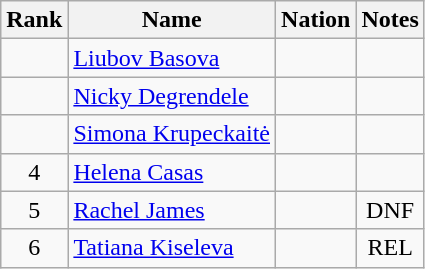<table class="wikitable sortable" style="text-align:center">
<tr>
<th>Rank</th>
<th>Name</th>
<th>Nation</th>
<th>Notes</th>
</tr>
<tr>
<td></td>
<td align=left><a href='#'>Liubov Basova</a></td>
<td align=left></td>
<td></td>
</tr>
<tr>
<td></td>
<td align=left><a href='#'>Nicky Degrendele</a></td>
<td align=left></td>
<td></td>
</tr>
<tr>
<td></td>
<td align=left><a href='#'>Simona Krupeckaitė</a></td>
<td align=left></td>
<td></td>
</tr>
<tr>
<td>4</td>
<td align=left><a href='#'>Helena Casas</a></td>
<td align=left></td>
<td></td>
</tr>
<tr>
<td>5</td>
<td align=left><a href='#'>Rachel James</a></td>
<td align=left></td>
<td>DNF</td>
</tr>
<tr>
<td>6</td>
<td align=left><a href='#'>Tatiana Kiseleva</a></td>
<td align=left></td>
<td>REL</td>
</tr>
</table>
